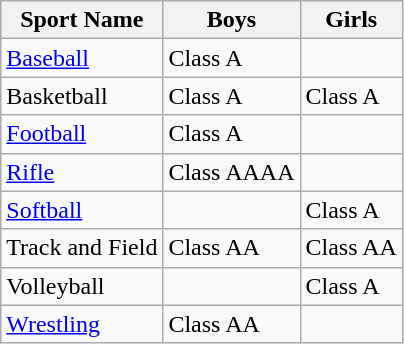<table class="wikitable">
<tr>
<th>Sport Name</th>
<th>Boys</th>
<th>Girls</th>
</tr>
<tr>
<td><a href='#'>Baseball</a></td>
<td>Class A</td>
<td></td>
</tr>
<tr>
<td>Basketball</td>
<td>Class A</td>
<td>Class A</td>
</tr>
<tr>
<td><a href='#'>Football</a></td>
<td>Class A</td>
<td></td>
</tr>
<tr>
<td><a href='#'>Rifle</a></td>
<td>Class AAAA</td>
<td></td>
</tr>
<tr>
<td><a href='#'>Softball</a></td>
<td></td>
<td>Class A</td>
</tr>
<tr>
<td>Track and Field</td>
<td>Class AA</td>
<td>Class AA</td>
</tr>
<tr>
<td>Volleyball</td>
<td></td>
<td>Class A</td>
</tr>
<tr>
<td><a href='#'>Wrestling</a></td>
<td>Class AA</td>
<td></td>
</tr>
</table>
